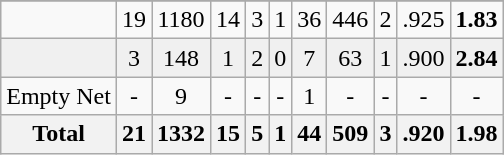<table class="wikitable sortable">
<tr align="center">
</tr>
<tr align="center" bgcolor="">
<td></td>
<td>19</td>
<td>1180</td>
<td>14</td>
<td>3</td>
<td>1</td>
<td>36</td>
<td>446</td>
<td>2</td>
<td>.925</td>
<td><strong>1.83</strong></td>
</tr>
<tr align="center" bgcolor="#f0f0f0">
<td></td>
<td>3</td>
<td>148</td>
<td>1</td>
<td>2</td>
<td>0</td>
<td>7</td>
<td>63</td>
<td>1</td>
<td>.900</td>
<td><strong>2.84</strong></td>
</tr>
<tr align="center" bgcolor="">
<td>Empty Net</td>
<td>-</td>
<td>9</td>
<td>-</td>
<td>-</td>
<td>-</td>
<td>1</td>
<td>-</td>
<td>-</td>
<td>-</td>
<td>-</td>
</tr>
<tr>
<th>Total</th>
<th>21</th>
<th>1332</th>
<th>15</th>
<th>5</th>
<th>1</th>
<th>44</th>
<th>509</th>
<th>3</th>
<th>.920</th>
<th>1.98</th>
</tr>
</table>
